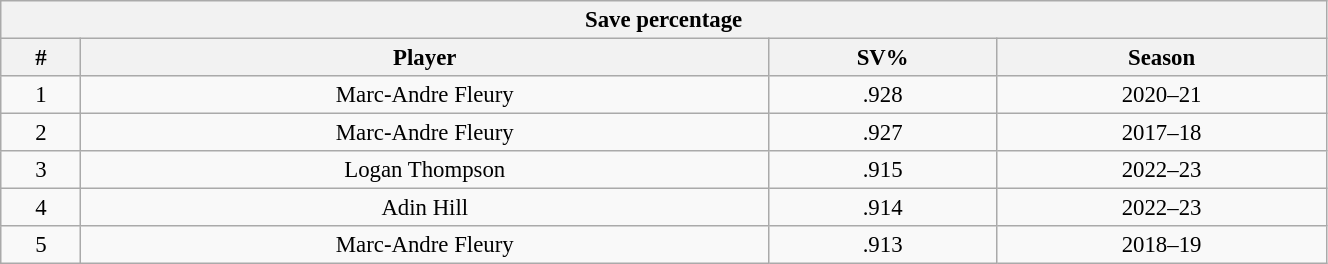<table class="wikitable" style="text-align: center; font-size: 95%" width="70%">
<tr>
<th colspan="4">Save percentage</th>
</tr>
<tr>
<th>#</th>
<th>Player</th>
<th>SV%</th>
<th>Season</th>
</tr>
<tr>
<td>1</td>
<td>Marc-Andre Fleury</td>
<td>.928</td>
<td>2020–21</td>
</tr>
<tr>
<td>2</td>
<td>Marc-Andre Fleury</td>
<td>.927</td>
<td>2017–18</td>
</tr>
<tr>
<td>3</td>
<td>Logan Thompson</td>
<td>.915</td>
<td>2022–23</td>
</tr>
<tr>
<td>4</td>
<td>Adin Hill</td>
<td>.914</td>
<td>2022–23</td>
</tr>
<tr>
<td>5</td>
<td>Marc-Andre Fleury</td>
<td>.913</td>
<td>2018–19</td>
</tr>
</table>
